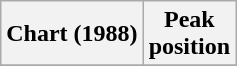<table class="wikitable sortable">
<tr>
<th>Chart (1988)</th>
<th>Peak<br>position</th>
</tr>
<tr>
</tr>
</table>
